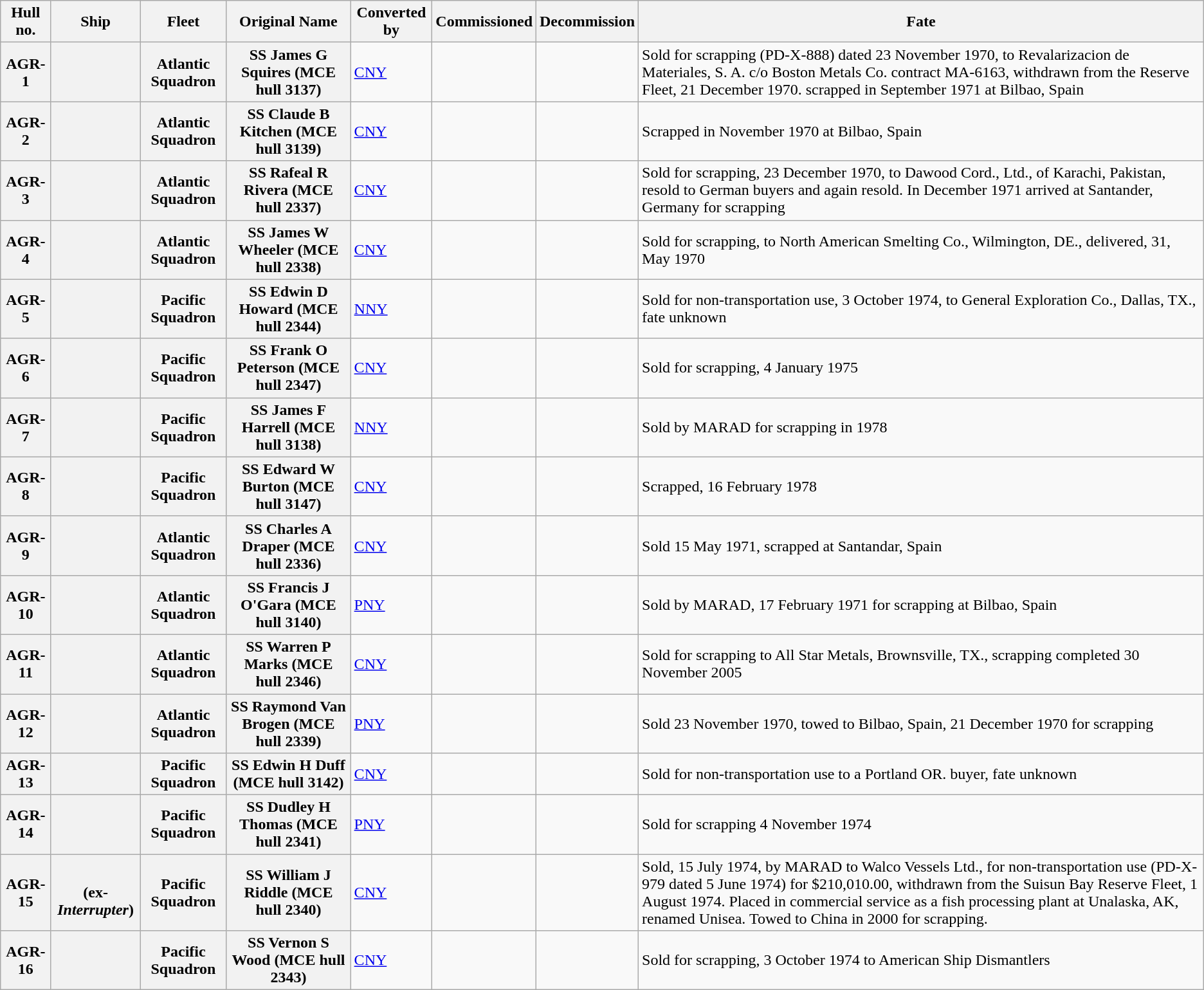<table class="wikitable sortable plainrowheaders" style="vertical-align: top;">
<tr>
<th scope="col">Hull no.</th>
<th scope="col">Ship</th>
<th scope="col">Fleet</th>
<th scope="col">Original Name</th>
<th scope="col">Converted by</th>
<th scope="col">Commissioned</th>
<th scope="col">Decommission</th>
<th scope="col">Fate</th>
</tr>
<tr>
<th scope="row">AGR-1</th>
<th scope="row"></th>
<th scope="row">Atlantic Squadron</th>
<th scope="row">SS James G Squires (MCE hull 3137)</th>
<td><a href='#'>CNY</a></td>
<td></td>
<td></td>
<td>Sold for scrapping (PD-X-888) dated 23 November 1970, to Revalarizacion de Materiales, S. A. c/o Boston Metals Co. contract MA-6163, withdrawn from the Reserve Fleet, 21 December 1970. scrapped in September 1971 at Bilbao, Spain</td>
</tr>
<tr>
<th scope="row">AGR-2</th>
<th scope="row"></th>
<th scope="row">Atlantic Squadron</th>
<th scope="row">SS Claude B Kitchen (MCE hull 3139)</th>
<td><a href='#'>CNY</a></td>
<td></td>
<td></td>
<td>Scrapped in November 1970 at Bilbao, Spain</td>
</tr>
<tr>
<th scope="row">AGR-3</th>
<th scope="row"></th>
<th scope="row">Atlantic Squadron</th>
<th scope="row">SS Rafeal R Rivera (MCE hull 2337)</th>
<td><a href='#'>CNY</a></td>
<td></td>
<td></td>
<td>Sold for scrapping, 23 December 1970, to Dawood Cord., Ltd., of Karachi, Pakistan, resold to German buyers and again resold. In December 1971 arrived at Santander, Germany for scrapping</td>
</tr>
<tr>
<th scope="row">AGR-4</th>
<th scope="row"></th>
<th scope="row">Atlantic Squadron</th>
<th scope="row">SS James W Wheeler (MCE hull 2338)</th>
<td><a href='#'>CNY</a></td>
<td></td>
<td></td>
<td>Sold for scrapping, to North American Smelting Co., Wilmington, DE., delivered, 31, May 1970</td>
</tr>
<tr>
<th scope="row">AGR-5</th>
<th scope="row"></th>
<th scope="row">Pacific Squadron</th>
<th scope="row">SS Edwin D Howard (MCE hull 2344)</th>
<td><a href='#'>NNY</a></td>
<td></td>
<td></td>
<td>Sold for non-transportation use, 3 October 1974, to General Exploration Co., Dallas, TX., fate unknown</td>
</tr>
<tr>
<th scope="row">AGR-6</th>
<th scope="row"></th>
<th scope="row">Pacific Squadron</th>
<th scope="row">SS Frank O Peterson (MCE hull 2347)</th>
<td><a href='#'>CNY</a></td>
<td></td>
<td></td>
<td>Sold for scrapping, 4 January 1975</td>
</tr>
<tr>
<th scope="row">AGR-7</th>
<th scope="row"></th>
<th scope="row">Pacific Squadron</th>
<th scope="row">SS James F Harrell (MCE hull 3138)</th>
<td><a href='#'>NNY</a></td>
<td></td>
<td></td>
<td>Sold by MARAD for scrapping in 1978</td>
</tr>
<tr>
<th scope="row">AGR-8</th>
<th scope="row"></th>
<th scope="row">Pacific Squadron</th>
<th scope="row">SS Edward W Burton (MCE hull 3147)</th>
<td><a href='#'>CNY</a></td>
<td></td>
<td></td>
<td>Scrapped, 16 February 1978</td>
</tr>
<tr>
<th scope="row">AGR-9</th>
<th scope="row"></th>
<th scope="row">Atlantic Squadron</th>
<th scope="row">SS Charles A Draper (MCE hull 2336)</th>
<td><a href='#'>CNY</a></td>
<td></td>
<td></td>
<td>Sold 15 May 1971, scrapped at Santandar, Spain</td>
</tr>
<tr>
<th scope="row">AGR-10</th>
<th scope="row"></th>
<th scope="row">Atlantic Squadron</th>
<th scope="row">SS Francis J O'Gara (MCE hull 3140)</th>
<td><a href='#'>PNY</a></td>
<td></td>
<td></td>
<td>Sold by MARAD, 17 February 1971 for scrapping at Bilbao, Spain</td>
</tr>
<tr>
<th scope="row">AGR-11</th>
<th scope="row"></th>
<th scope="row">Atlantic Squadron</th>
<th scope="row">SS Warren P Marks (MCE hull 2346)</th>
<td><a href='#'>CNY</a></td>
<td></td>
<td></td>
<td>Sold for scrapping to All Star Metals, Brownsville, TX., scrapping completed 30 November 2005</td>
</tr>
<tr>
<th scope="row">AGR-12</th>
<th scope="row"></th>
<th scope="row">Atlantic Squadron</th>
<th scope="row">SS Raymond Van Brogen (MCE hull 2339)</th>
<td><a href='#'>PNY</a></td>
<td></td>
<td></td>
<td>Sold 23 November 1970, towed to Bilbao, Spain, 21 December 1970 for scrapping</td>
</tr>
<tr>
<th scope="row">AGR-13</th>
<th scope="row"></th>
<th scope="row">Pacific Squadron</th>
<th scope="row">SS Edwin H Duff (MCE hull 3142)</th>
<td><a href='#'>CNY</a></td>
<td></td>
<td></td>
<td>Sold for non-transportation use to a Portland OR. buyer, fate unknown</td>
</tr>
<tr>
<th scope="row">AGR-14</th>
<th scope="row"></th>
<th scope="row">Pacific Squadron</th>
<th scope="row">SS Dudley H Thomas (MCE hull 2341)</th>
<td><a href='#'>PNY</a></td>
<td></td>
<td></td>
<td>Sold for scrapping 4 November 1974</td>
</tr>
<tr>
<th scope="row">AGR-15</th>
<th scope="row"><br>(ex-<em>Interrupter</em>)</th>
<th scope="row">Pacific Squadron</th>
<th scope="row">SS William J Riddle (MCE hull 2340)</th>
<td><a href='#'>CNY</a></td>
<td></td>
<td></td>
<td>Sold, 15 July 1974, by MARAD to Walco Vessels Ltd., for non-transportation use (PD-X-979 dated 5 June 1974) for $210,010.00, withdrawn from the Suisun Bay Reserve Fleet, 1 August 1974. Placed in commercial service as a fish processing plant at Unalaska, AK, renamed Unisea. Towed to China in 2000 for scrapping.</td>
</tr>
<tr>
<th scope="row">AGR-16</th>
<th scope="row"></th>
<th scope="row">Pacific Squadron</th>
<th scope="row">SS Vernon S Wood (MCE hull 2343)</th>
<td><a href='#'>CNY</a></td>
<td></td>
<td></td>
<td>Sold for scrapping, 3 October 1974 to American Ship Dismantlers</td>
</tr>
</table>
